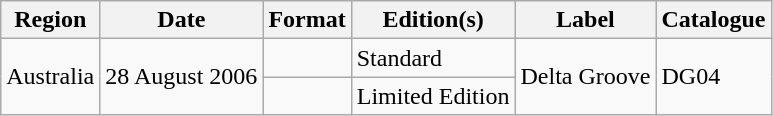<table class="wikitable plainrowheaders">
<tr>
<th scope="col">Region</th>
<th scope="col">Date</th>
<th scope="col">Format</th>
<th scope="col">Edition(s)</th>
<th scope="col">Label</th>
<th scope="col">Catalogue</th>
</tr>
<tr>
<td rowspan="2">Australia</td>
<td rowspan="2">28 August 2006</td>
<td></td>
<td>Standard</td>
<td rowspan="2">Delta Groove</td>
<td rowspan="2">DG04</td>
</tr>
<tr>
<td></td>
<td>Limited Edition</td>
</tr>
</table>
